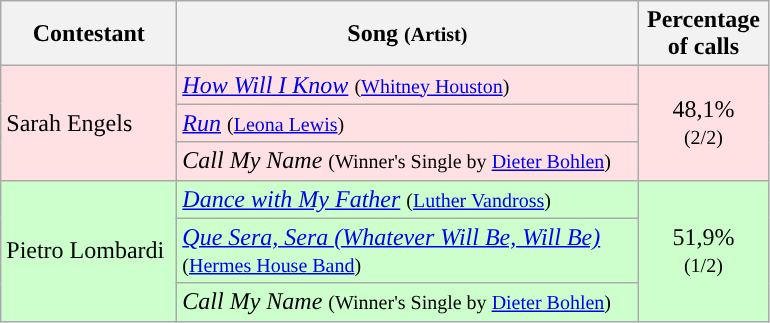<table class="wikitable">
<tr ">
<th style="width:110px;">Contestant</th>
<th style="width:300px;">Song <small>(Artist)</small></th>
<th style="width:80px;">Percentage of calls</th>
</tr>
<tr bgcolor="#FFE1E4">
<td style="text-align:left;" rowspan="3">Sarah Engels</td>
<td align="left"><em><a href='#'>How Will I Know</a></em> <small>(<a href='#'>Whitney Houston</a>)</small></td>
<td style="text-align:center;" rowspan="3">48,1%<br><small>(2/2)</small></td>
</tr>
<tr bgcolor="#FFE1E4">
<td align="left"><em><a href='#'>Run</a></em> <small>(<a href='#'>Leona Lewis</a>)</small></td>
</tr>
<tr bgcolor="#FFE1E4">
<td align="left"><em>Call My Name</em> <small>(Winner's Single by <a href='#'>Dieter Bohlen</a>)</small></td>
</tr>
<tr bgcolor="#CCFFCC">
<td style="text-align:left;" rowspan="3">Pietro Lombardi</td>
<td align="left"><em><a href='#'>Dance with My Father</a></em> <small>(<a href='#'>Luther Vandross</a>)</small></td>
<td style="text-align:center;" rowspan="3">51,9%<br><small>(1/2)</small></td>
</tr>
<tr bgcolor="#CCFFCC">
<td align="left"><em><a href='#'>Que Sera, Sera (Whatever Will Be, Will Be)</a></em> <small>(<a href='#'>Hermes House Band</a>)</small></td>
</tr>
<tr bgcolor="#CCFFCC">
<td align="left"><em>Call My Name</em> <small>(Winner's Single by <a href='#'>Dieter Bohlen</a>)</small></td>
</tr>
</table>
